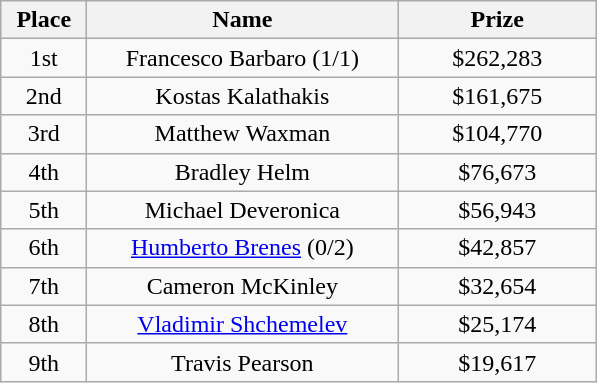<table class="wikitable">
<tr>
<th width="50">Place</th>
<th width="200">Name</th>
<th width="125">Prize</th>
</tr>
<tr>
<td align = "center">1st</td>
<td align = "center">Francesco Barbaro (1/1)</td>
<td align = "center">$262,283</td>
</tr>
<tr>
<td align = "center">2nd</td>
<td align = "center">Kostas Kalathakis</td>
<td align = "center">$161,675</td>
</tr>
<tr>
<td align = "center">3rd</td>
<td align = "center">Matthew Waxman</td>
<td align = "center">$104,770</td>
</tr>
<tr>
<td align = "center">4th</td>
<td align = "center">Bradley Helm</td>
<td align = "center">$76,673</td>
</tr>
<tr>
<td align = "center">5th</td>
<td align = "center">Michael Deveronica</td>
<td align = "center">$56,943</td>
</tr>
<tr>
<td align = "center">6th</td>
<td align = "center"><a href='#'>Humberto Brenes</a> (0/2)</td>
<td align = "center">$42,857</td>
</tr>
<tr>
<td align = "center">7th</td>
<td align = "center">Cameron McKinley</td>
<td align = "center">$32,654</td>
</tr>
<tr>
<td align = "center">8th</td>
<td align = "center"><a href='#'>Vladimir Shchemelev</a></td>
<td align = "center">$25,174</td>
</tr>
<tr>
<td align = "center">9th</td>
<td align = "center">Travis Pearson</td>
<td align = "center">$19,617</td>
</tr>
</table>
